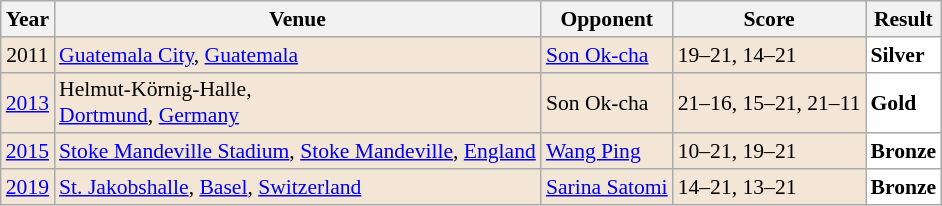<table class="sortable wikitable" style="font-size: 90%;">
<tr>
<th>Year</th>
<th>Venue</th>
<th>Opponent</th>
<th>Score</th>
<th>Result</th>
</tr>
<tr style="background:#F3E6D7">
<td align="center">2011</td>
<td align="left"><a href='#'>Guatemala City</a>, <a href='#'>Guatemala</a></td>
<td align="left"> <a href='#'>Son Ok-cha</a></td>
<td align="left">19–21, 14–21</td>
<td style="text-align:left; background:white"> <strong>Silver</strong></td>
</tr>
<tr style="background:#F3E6D7">
<td align="center"><a href='#'>2013</a></td>
<td align="left">Helmut-Körnig-Halle,<br><a href='#'>Dortmund</a>, <a href='#'>Germany</a></td>
<td align="left"> Son Ok-cha</td>
<td align="left">21–16, 15–21, 21–11</td>
<td style="text-align:left; background:white"> <strong>Gold</strong></td>
</tr>
<tr style="background:#F3E6D7">
<td align="center"><a href='#'>2015</a></td>
<td align="left"><a href='#'>Stoke Mandeville Stadium</a>, <a href='#'>Stoke Mandeville</a>, <a href='#'>England</a></td>
<td align="left"> <a href='#'>Wang Ping</a></td>
<td align="left">10–21, 19–21</td>
<td style="text-align:left; background:white"> <strong>Bronze</strong></td>
</tr>
<tr style="background:#F3E6D7">
<td align="center"><a href='#'>2019</a></td>
<td align="left"><a href='#'>St. Jakobshalle</a>, <a href='#'>Basel</a>, <a href='#'>Switzerland</a></td>
<td align="left"> <a href='#'>Sarina Satomi</a></td>
<td align="left">14–21, 13–21</td>
<td style="text-align:left; background:white"> <strong>Bronze</strong></td>
</tr>
</table>
